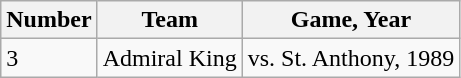<table class="wikitable">
<tr>
<th>Number</th>
<th>Team</th>
<th>Game, Year</th>
</tr>
<tr>
<td>3</td>
<td>Admiral King</td>
<td>vs. St. Anthony, 1989</td>
</tr>
</table>
